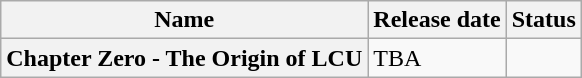<table class="wikitable">
<tr>
<th>Name</th>
<th>Release date</th>
<th>Status</th>
</tr>
<tr>
<th>Chapter Zero - The Origin of LCU</th>
<td>TBA</td>
<td></td>
</tr>
</table>
